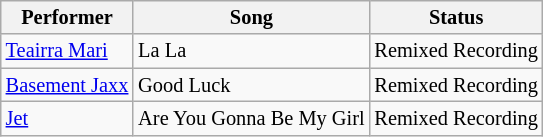<table class="wikitable" style="font-size: 85%">
<tr>
<th>Performer</th>
<th>Song</th>
<th>Status</th>
</tr>
<tr>
<td> <a href='#'>Teairra Mari</a></td>
<td>La La</td>
<td>Remixed Recording</td>
</tr>
<tr>
<td> <a href='#'>Basement Jaxx</a></td>
<td>Good Luck</td>
<td>Remixed Recording</td>
</tr>
<tr>
<td> <a href='#'>Jet</a></td>
<td>Are You Gonna Be My Girl</td>
<td>Remixed Recording</td>
</tr>
</table>
